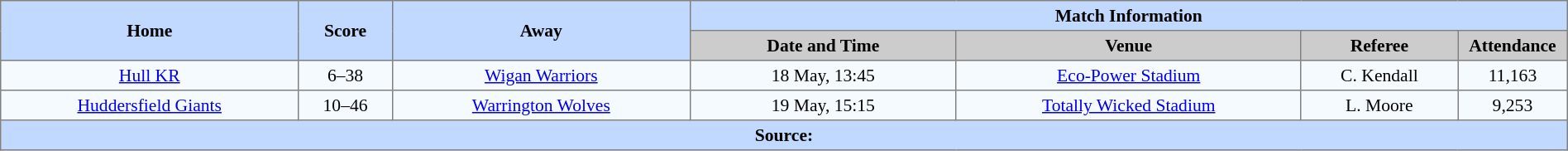<table border=1 style="border-collapse:collapse; font-size:90%; text-align:center"; cellpadding=3 cellspacing=0 width=100%>
<tr bgcolor="#c1d8ff">
<th rowspan=2 width=19%>Home</th>
<th rowspan=2 width=6%>Score</th>
<th rowspan=2 width=19%>Away</th>
<th colspan=4>Match Information</th>
</tr>
<tr bgcolor="#cccccc">
<th width=17%>Date and Time</th>
<th width=22%>Venue</th>
<th width=10%>Referee</th>
<th width=7%>Attendance</th>
</tr>
<tr bgcolor=#f5faff>
<td><a href='#'>Hull KR</a></td>
<td>6–38</td>
<td><a href='#'>Wigan Warriors</a></td>
<td>18 May, 13:45</td>
<td><a href='#'>Eco-Power Stadium</a></td>
<td>C. Kendall</td>
<td>11,163</td>
</tr>
<tr bgcolor=#f5faff>
<td><a href='#'>Huddersfield Giants</a></td>
<td>10–46</td>
<td><a href='#'>Warrington Wolves</a></td>
<td>19 May, 15:15</td>
<td><a href='#'>Totally Wicked Stadium</a></td>
<td>L. Moore</td>
<td>9,253</td>
</tr>
<tr style="background:#c1d8ff;">
<th colspan=7>Source:</th>
</tr>
</table>
